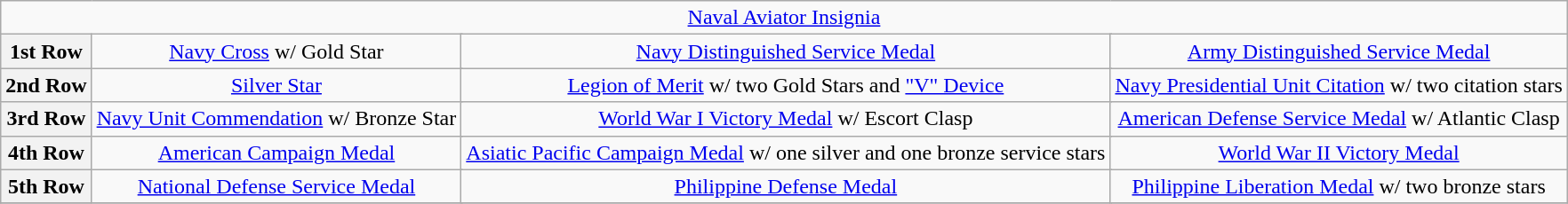<table class="wikitable" style="margin:1em auto; text-align:center;">
<tr>
<td colspan="12"><a href='#'>Naval Aviator Insignia</a></td>
</tr>
<tr>
<th>1st Row</th>
<td colspan="3"><a href='#'>Navy Cross</a> w/ Gold Star</td>
<td colspan="3"><a href='#'>Navy Distinguished Service Medal</a></td>
<td colspan="3"><a href='#'>Army Distinguished Service Medal</a></td>
</tr>
<tr>
<th>2nd Row</th>
<td colspan="3"><a href='#'>Silver Star</a></td>
<td colspan="3"><a href='#'>Legion of Merit</a> w/ two Gold Stars and <a href='#'>"V" Device</a></td>
<td colspan="3"><a href='#'>Navy Presidential Unit Citation</a> w/ two citation stars</td>
</tr>
<tr>
<th>3rd Row</th>
<td colspan="3"><a href='#'>Navy Unit Commendation</a> w/ Bronze Star</td>
<td colspan="3"><a href='#'>World War I Victory Medal</a> w/ Escort Clasp</td>
<td colspan="3"><a href='#'>American Defense Service Medal</a> w/ Atlantic Clasp</td>
</tr>
<tr>
<th>4th Row</th>
<td colspan="3"><a href='#'>American Campaign Medal</a></td>
<td colspan="3"><a href='#'>Asiatic Pacific Campaign Medal</a> w/ one silver and one bronze service stars</td>
<td colspan="3"><a href='#'>World War II Victory Medal</a></td>
</tr>
<tr>
<th>5th Row</th>
<td colspan="3"><a href='#'>National Defense Service Medal</a></td>
<td colspan="3"><a href='#'>Philippine Defense Medal</a></td>
<td colspan="3"><a href='#'>Philippine Liberation Medal</a> w/ two bronze stars</td>
</tr>
<tr>
</tr>
</table>
